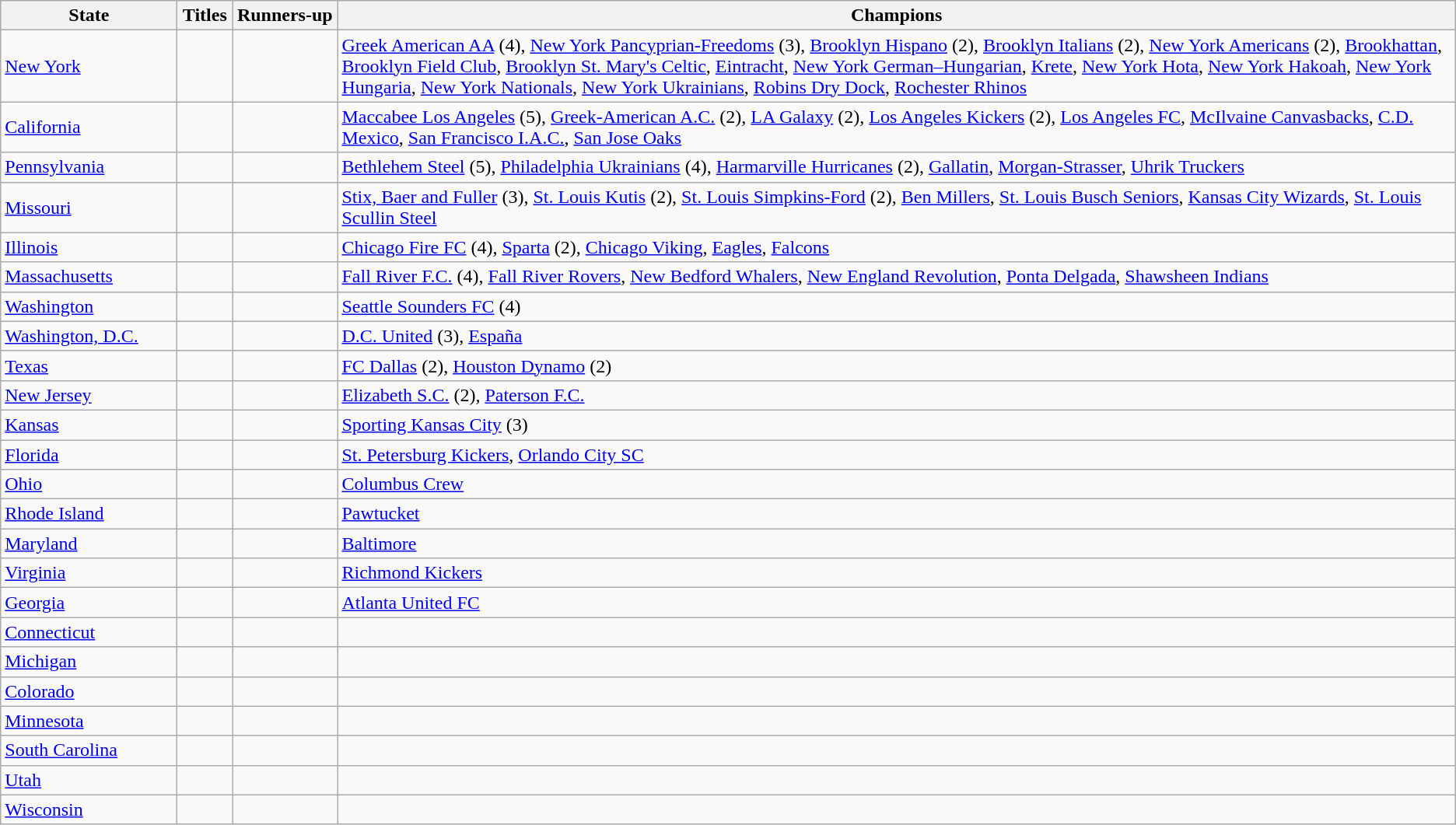<table class="wikitable">
<tr>
<th style="width:150px;">State</th>
<th width=40px>Titles</th>
<th width=85px>Runners-up</th>
<th style="width:1050px;">Champions</th>
</tr>
<tr>
<td> <a href='#'>New York</a></td>
<td></td>
<td></td>
<td><a href='#'>Greek American AA</a> (4), <a href='#'>New York Pancyprian-Freedoms</a> (3), <a href='#'>Brooklyn Hispano</a> (2), <a href='#'>Brooklyn Italians</a> (2), <a href='#'>New York Americans</a> (2), <a href='#'>Brookhattan</a>, <a href='#'>Brooklyn Field Club</a>, <a href='#'>Brooklyn St. Mary's Celtic</a>, <a href='#'>Eintracht</a>, <a href='#'>New York German–Hungarian</a>, <a href='#'>Krete</a>, <a href='#'>New York Hota</a>, <a href='#'>New York Hakoah</a>, <a href='#'>New York Hungaria</a>, <a href='#'>New York Nationals</a>, <a href='#'>New York Ukrainians</a>, <a href='#'>Robins Dry Dock</a>, <a href='#'>Rochester Rhinos</a></td>
</tr>
<tr>
<td> <a href='#'>California</a></td>
<td></td>
<td></td>
<td><a href='#'>Maccabee Los Angeles</a> (5), <a href='#'>Greek-American A.C.</a> (2), <a href='#'>LA Galaxy</a> (2), <a href='#'>Los Angeles Kickers</a> (2), <a href='#'>Los Angeles FC</a>, <a href='#'>McIlvaine Canvasbacks</a>, <a href='#'>C.D. Mexico</a>, <a href='#'>San Francisco I.A.C.</a>, <a href='#'>San Jose Oaks</a></td>
</tr>
<tr>
<td> <a href='#'>Pennsylvania</a></td>
<td></td>
<td></td>
<td><a href='#'>Bethlehem Steel</a> (5), <a href='#'>Philadelphia Ukrainians</a> (4), <a href='#'>Harmarville Hurricanes</a> (2), <a href='#'>Gallatin</a>, <a href='#'>Morgan-Strasser</a>, <a href='#'>Uhrik Truckers</a></td>
</tr>
<tr>
<td> <a href='#'>Missouri</a></td>
<td></td>
<td></td>
<td><a href='#'>Stix, Baer and Fuller</a> (3), <a href='#'>St. Louis Kutis</a> (2), <a href='#'>St. Louis Simpkins-Ford</a> (2), <a href='#'>Ben Millers</a>, <a href='#'>St. Louis Busch Seniors</a>, <a href='#'>Kansas City Wizards</a>, <a href='#'>St. Louis Scullin Steel</a></td>
</tr>
<tr>
<td> <a href='#'>Illinois</a></td>
<td></td>
<td></td>
<td><a href='#'>Chicago Fire FC</a> (4), <a href='#'>Sparta</a> (2), <a href='#'>Chicago Viking</a>, <a href='#'>Eagles</a>, <a href='#'>Falcons</a></td>
</tr>
<tr>
<td> <a href='#'>Massachusetts</a></td>
<td></td>
<td></td>
<td><a href='#'>Fall River F.C.</a> (4), <a href='#'>Fall River Rovers</a>, <a href='#'>New Bedford Whalers</a>, <a href='#'>New England Revolution</a>, <a href='#'>Ponta Delgada</a>, <a href='#'>Shawsheen Indians</a></td>
</tr>
<tr>
<td> <a href='#'>Washington</a></td>
<td></td>
<td></td>
<td><a href='#'>Seattle Sounders FC</a> (4)</td>
</tr>
<tr>
<td> <a href='#'>Washington, D.C.</a></td>
<td></td>
<td></td>
<td><a href='#'>D.C. United</a> (3), <a href='#'>España</a></td>
</tr>
<tr>
<td> <a href='#'>Texas</a></td>
<td></td>
<td></td>
<td><a href='#'>FC Dallas</a> (2), <a href='#'>Houston Dynamo</a> (2)</td>
</tr>
<tr>
<td> <a href='#'>New Jersey</a></td>
<td></td>
<td></td>
<td><a href='#'>Elizabeth S.C.</a> (2), <a href='#'>Paterson F.C.</a></td>
</tr>
<tr>
<td> <a href='#'>Kansas</a></td>
<td></td>
<td></td>
<td><a href='#'>Sporting Kansas City</a> (3)</td>
</tr>
<tr>
<td> <a href='#'>Florida</a></td>
<td></td>
<td></td>
<td><a href='#'>St. Petersburg Kickers</a>, <a href='#'>Orlando City SC</a></td>
</tr>
<tr>
<td> <a href='#'>Ohio</a></td>
<td></td>
<td></td>
<td><a href='#'>Columbus Crew</a></td>
</tr>
<tr>
<td> <a href='#'>Rhode Island</a></td>
<td></td>
<td></td>
<td><a href='#'>Pawtucket</a></td>
</tr>
<tr>
<td> <a href='#'>Maryland</a></td>
<td></td>
<td></td>
<td><a href='#'>Baltimore</a></td>
</tr>
<tr>
<td> <a href='#'>Virginia</a></td>
<td></td>
<td></td>
<td><a href='#'>Richmond Kickers</a></td>
</tr>
<tr>
<td> <a href='#'>Georgia</a></td>
<td></td>
<td></td>
<td><a href='#'>Atlanta United FC</a></td>
</tr>
<tr>
<td> <a href='#'>Connecticut</a></td>
<td></td>
<td></td>
<td></td>
</tr>
<tr>
<td> <a href='#'>Michigan</a></td>
<td></td>
<td></td>
<td></td>
</tr>
<tr>
<td> <a href='#'>Colorado</a></td>
<td></td>
<td></td>
<td></td>
</tr>
<tr>
<td> <a href='#'>Minnesota</a></td>
<td></td>
<td></td>
<td></td>
</tr>
<tr>
<td> <a href='#'>South Carolina</a></td>
<td></td>
<td></td>
<td></td>
</tr>
<tr>
<td> <a href='#'>Utah</a></td>
<td></td>
<td></td>
<td></td>
</tr>
<tr>
<td> <a href='#'>Wisconsin</a></td>
<td></td>
<td></td>
<td></td>
</tr>
</table>
